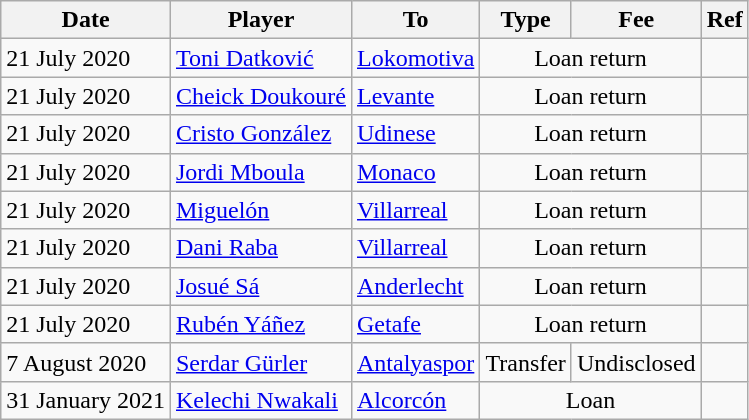<table class="wikitable">
<tr>
<th>Date</th>
<th>Player</th>
<th>To</th>
<th>Type</th>
<th>Fee</th>
<th>Ref</th>
</tr>
<tr>
<td>21 July 2020</td>
<td> <a href='#'>Toni Datković</a></td>
<td> <a href='#'>Lokomotiva</a></td>
<td align=center colspan=2>Loan return</td>
<td align=center></td>
</tr>
<tr>
<td>21 July 2020</td>
<td> <a href='#'>Cheick Doukouré</a></td>
<td><a href='#'>Levante</a></td>
<td align=center colspan=2>Loan return</td>
<td align=center></td>
</tr>
<tr>
<td>21 July 2020</td>
<td> <a href='#'>Cristo González</a></td>
<td> <a href='#'>Udinese</a></td>
<td align=center colspan=2>Loan return</td>
<td align=center></td>
</tr>
<tr>
<td>21 July 2020</td>
<td> <a href='#'>Jordi Mboula</a></td>
<td> <a href='#'>Monaco</a></td>
<td align=center colspan=2>Loan return</td>
<td align=center></td>
</tr>
<tr>
<td>21 July 2020</td>
<td> <a href='#'>Miguelón</a></td>
<td><a href='#'>Villarreal</a></td>
<td align=center colspan=2>Loan return</td>
<td align=center></td>
</tr>
<tr>
<td>21 July 2020</td>
<td> <a href='#'>Dani Raba</a></td>
<td><a href='#'>Villarreal</a></td>
<td align=center colspan=2>Loan return</td>
<td align=center></td>
</tr>
<tr>
<td>21 July 2020</td>
<td> <a href='#'>Josué Sá</a></td>
<td> <a href='#'>Anderlecht</a></td>
<td align=center colspan=2>Loan return</td>
<td align=center></td>
</tr>
<tr>
<td>21 July 2020</td>
<td> <a href='#'>Rubén Yáñez</a></td>
<td><a href='#'>Getafe</a></td>
<td align=center colspan=2>Loan return</td>
<td align=center></td>
</tr>
<tr>
<td>7 August 2020</td>
<td> <a href='#'>Serdar Gürler</a></td>
<td> <a href='#'>Antalyaspor</a></td>
<td align=center>Transfer</td>
<td align=center>Undisclosed</td>
<td align=center></td>
</tr>
<tr>
<td>31 January 2021</td>
<td> <a href='#'>Kelechi Nwakali</a></td>
<td><a href='#'>Alcorcón</a></td>
<td align=center colspan=2>Loan</td>
<td align=center></td>
</tr>
</table>
